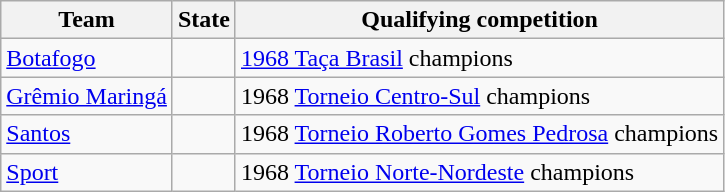<table class="wikitable">
<tr>
<th>Team</th>
<th>State</th>
<th>Qualifying competition</th>
</tr>
<tr>
<td><a href='#'>Botafogo</a></td>
<td></td>
<td><a href='#'>1968 Taça Brasil</a> champions</td>
</tr>
<tr>
<td><a href='#'>Grêmio Maringá</a></td>
<td></td>
<td>1968 <a href='#'>Torneio Centro-Sul</a> champions</td>
</tr>
<tr>
<td><a href='#'>Santos</a></td>
<td></td>
<td>1968 <a href='#'>Torneio Roberto Gomes Pedrosa</a> champions</td>
</tr>
<tr>
<td><a href='#'>Sport</a></td>
<td></td>
<td>1968 <a href='#'>Torneio Norte-Nordeste</a> champions</td>
</tr>
</table>
